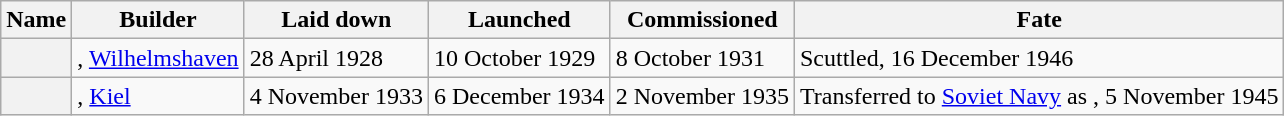<table class="wikitable plainrowheaders">
<tr>
<th scope="col">Name</th>
<th scope="col">Builder</th>
<th scope="col">Laid down</th>
<th scope="col">Launched</th>
<th scope="col">Commissioned</th>
<th scope="col">Fate</th>
</tr>
<tr>
<th scope="row"></th>
<td>, <a href='#'>Wilhelmshaven</a></td>
<td>28 April 1928</td>
<td>10 October 1929</td>
<td>8 October 1931</td>
<td>Scuttled, 16 December 1946</td>
</tr>
<tr>
<th scope="row"></th>
<td>, <a href='#'>Kiel</a></td>
<td>4 November 1933</td>
<td>6 December 1934</td>
<td>2 November 1935</td>
<td>Transferred to <a href='#'>Soviet Navy</a> as , 5 November 1945</td>
</tr>
</table>
